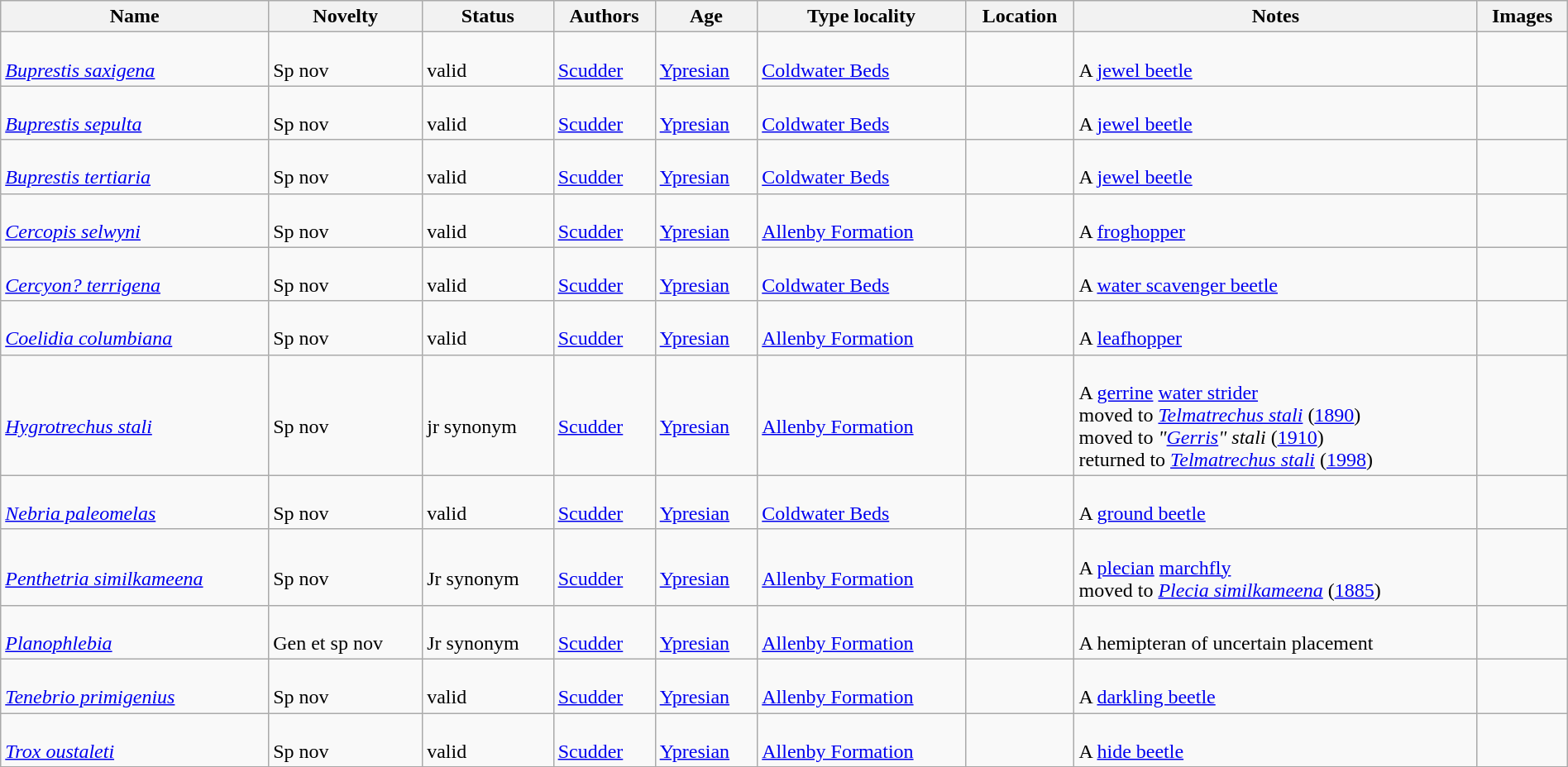<table class="wikitable sortable" align="center" width="100%">
<tr>
<th>Name</th>
<th>Novelty</th>
<th>Status</th>
<th>Authors</th>
<th>Age</th>
<th>Type locality</th>
<th>Location</th>
<th>Notes</th>
<th>Images</th>
</tr>
<tr>
<td><br><em><a href='#'>Buprestis saxigena</a></em></td>
<td><br>Sp nov</td>
<td><br>valid</td>
<td><br><a href='#'>Scudder</a></td>
<td><br><a href='#'>Ypresian</a></td>
<td><br><a href='#'>Coldwater Beds</a></td>
<td><br><br></td>
<td><br>A <a href='#'>jewel beetle</a></td>
<td><br></td>
</tr>
<tr>
<td><br><em><a href='#'>Buprestis sepulta</a></em></td>
<td><br>Sp nov</td>
<td><br>valid</td>
<td><br><a href='#'>Scudder</a></td>
<td><br><a href='#'>Ypresian</a></td>
<td><br><a href='#'>Coldwater Beds</a></td>
<td><br><br></td>
<td><br>A <a href='#'>jewel beetle</a></td>
<td><br></td>
</tr>
<tr>
<td><br><em><a href='#'>Buprestis tertiaria</a></em></td>
<td><br>Sp nov</td>
<td><br>valid</td>
<td><br><a href='#'>Scudder</a></td>
<td><br><a href='#'>Ypresian</a></td>
<td><br><a href='#'>Coldwater Beds</a></td>
<td><br><br></td>
<td><br>A <a href='#'>jewel beetle</a></td>
<td><br></td>
</tr>
<tr>
<td><br><em><a href='#'>Cercopis selwyni</a></em></td>
<td><br>Sp nov</td>
<td><br>valid</td>
<td><br><a href='#'>Scudder</a></td>
<td><br><a href='#'>Ypresian</a></td>
<td><br><a href='#'>Allenby Formation</a></td>
<td><br><br></td>
<td><br>A <a href='#'>froghopper</a></td>
<td><br></td>
</tr>
<tr>
<td><br><em><a href='#'>Cercyon? terrigena</a></em></td>
<td><br>Sp nov</td>
<td><br>valid</td>
<td><br><a href='#'>Scudder</a></td>
<td><br><a href='#'>Ypresian</a></td>
<td><br><a href='#'>Coldwater Beds</a></td>
<td><br><br></td>
<td><br>A <a href='#'>water scavenger beetle</a></td>
<td><br></td>
</tr>
<tr>
<td><br><em><a href='#'>Coelidia columbiana</a></em></td>
<td><br>Sp nov</td>
<td><br>valid</td>
<td><br><a href='#'>Scudder</a></td>
<td><br><a href='#'>Ypresian</a></td>
<td><br><a href='#'>Allenby Formation</a></td>
<td><br><br></td>
<td><br>A <a href='#'>leafhopper</a></td>
<td><br></td>
</tr>
<tr>
<td><br><em><a href='#'>Hygrotrechus stali</a></em></td>
<td><br>Sp nov</td>
<td><br>jr synonym</td>
<td><br><a href='#'>Scudder</a></td>
<td><br><a href='#'>Ypresian</a></td>
<td><br><a href='#'>Allenby Formation</a></td>
<td><br><br></td>
<td><br>A <a href='#'>gerrine</a> <a href='#'>water strider</a><br>moved to <em><a href='#'>Telmatrechus stali</a></em> (<a href='#'>1890</a>)<br> moved to <em>"<a href='#'>Gerris</a>" stali</em> (<a href='#'>1910</a>)<br> returned to <em><a href='#'>Telmatrechus stali</a></em> (<a href='#'>1998</a>)</td>
<td><br></td>
</tr>
<tr>
<td><br><em><a href='#'>Nebria paleomelas</a></em></td>
<td><br>Sp nov</td>
<td><br>valid</td>
<td><br><a href='#'>Scudder</a></td>
<td><br><a href='#'>Ypresian</a></td>
<td><br><a href='#'>Coldwater Beds</a></td>
<td><br><br></td>
<td><br>A <a href='#'>ground beetle</a></td>
<td><br></td>
</tr>
<tr>
<td><br><em><a href='#'>Penthetria similkameena</a></em></td>
<td><br>Sp nov</td>
<td><br>Jr synonym</td>
<td><br><a href='#'>Scudder</a></td>
<td><br><a href='#'>Ypresian</a></td>
<td><br><a href='#'>Allenby Formation</a></td>
<td><br><br></td>
<td><br>A <a href='#'>plecian</a> <a href='#'>marchfly</a><br> moved to <em><a href='#'>Plecia similkameena</a></em> (<a href='#'>1885</a>)</td>
<td><br></td>
</tr>
<tr>
<td><br><em><a href='#'>Planophlebia</a></em></td>
<td><br>Gen et sp nov</td>
<td><br>Jr synonym</td>
<td><br><a href='#'>Scudder</a></td>
<td><br><a href='#'>Ypresian</a></td>
<td><br><a href='#'>Allenby Formation</a></td>
<td><br><br></td>
<td><br>A hemipteran of uncertain placement</td>
<td><br></td>
</tr>
<tr>
<td><br><em><a href='#'>Tenebrio primigenius</a></em></td>
<td><br>Sp nov</td>
<td><br>valid</td>
<td><br><a href='#'>Scudder</a></td>
<td><br><a href='#'>Ypresian</a></td>
<td><br><a href='#'>Allenby Formation</a></td>
<td><br><br></td>
<td><br>A <a href='#'>darkling beetle</a></td>
<td><br></td>
</tr>
<tr>
<td><br><em><a href='#'>Trox oustaleti</a></em></td>
<td><br>Sp nov</td>
<td><br>valid</td>
<td><br><a href='#'>Scudder</a></td>
<td><br><a href='#'>Ypresian</a></td>
<td><br><a href='#'>Allenby Formation</a></td>
<td><br><br></td>
<td><br>A <a href='#'>hide beetle</a></td>
<td><br></td>
</tr>
<tr>
</tr>
</table>
